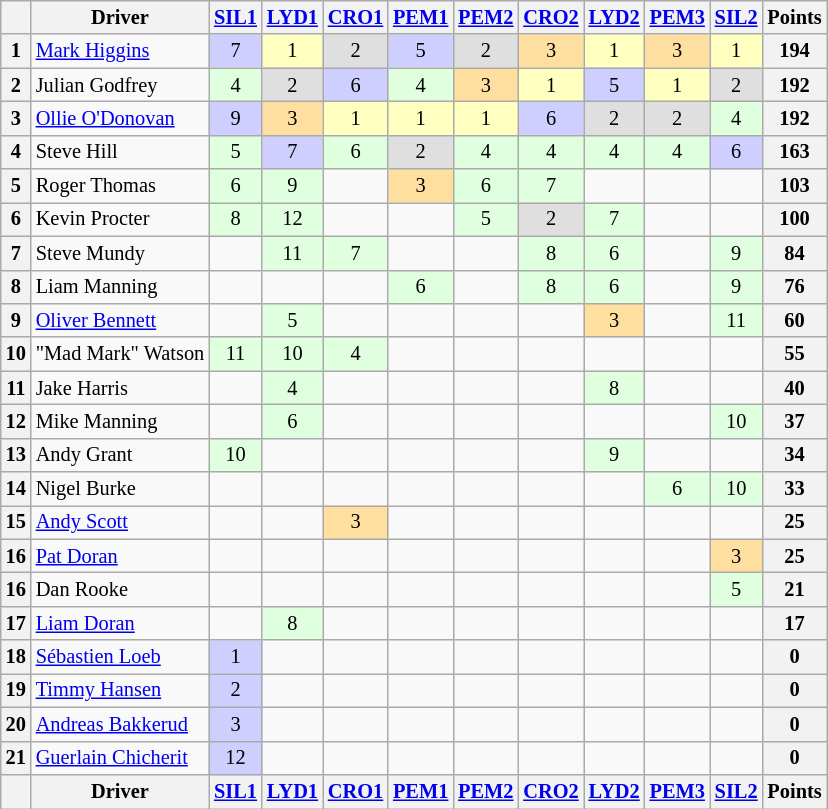<table class="wikitable" style="font-size: 85%; text-align: center;">
<tr valign="top">
<th valign="middle"></th>
<th valign="middle">Driver</th>
<th><a href='#'>SIL1</a> <br></th>
<th><a href='#'>LYD1</a> <br></th>
<th><a href='#'>CRO1</a> <br></th>
<th><a href='#'>PEM1</a> <br></th>
<th><a href='#'>PEM2</a> <br></th>
<th><a href='#'>CRO2</a> <br></th>
<th><a href='#'>LYD2</a> <br></th>
<th><a href='#'>PEM3</a> <br></th>
<th><a href='#'>SIL2</a> <br></th>
<th valign="middle">Points</th>
</tr>
<tr>
<th>1</th>
<td align=left> <a href='#'>Mark Higgins</a></td>
<td style="background:#CFCFFF;">7</td>
<td style="background:#ffffbf;">1</td>
<td style="background:#DFDFDF;">2</td>
<td style="background:#CFCFFF;">5</td>
<td style="background:#DFDFDF;">2</td>
<td style="background:#ffdf9f;">3</td>
<td style="background:#ffffbf;">1</td>
<td style="background:#ffdf9f;">3</td>
<td style="background:#ffffbf;">1</td>
<th>194</th>
</tr>
<tr>
<th>2</th>
<td align=left> Julian Godfrey</td>
<td style="background:#dfffdf;">4</td>
<td style="background:#DFDFDF;">2</td>
<td style="background:#CFCFFF;">6</td>
<td style="background:#dfffdf;">4</td>
<td style="background:#ffdf9f;">3</td>
<td style="background:#ffffbf;">1</td>
<td style="background:#CFCFFF;">5</td>
<td style="background:#ffffbf;">1</td>
<td style="background:#DFDFDF;">2</td>
<th>192</th>
</tr>
<tr>
<th>3</th>
<td align=left> <a href='#'>Ollie O'Donovan</a></td>
<td style="background:#CFCFFF;">9</td>
<td style="background:#ffdf9f;">3</td>
<td style="background:#ffffbf;">1</td>
<td style="background:#ffffbf;">1</td>
<td style="background:#ffffbf;">1</td>
<td style="background:#CFCFFF;">6</td>
<td style="background:#DFDFDF;">2</td>
<td style="background:#DFDFDF;">2</td>
<td style="background:#dfffdf;">4</td>
<th>192</th>
</tr>
<tr>
<th>4</th>
<td align=left> Steve Hill</td>
<td style="background:#dfffdf;">5</td>
<td style="background:#CFCFFF;">7</td>
<td style="background:#dfffdf;">6</td>
<td style="background:#DFDFDF;">2</td>
<td style="background:#dfffdf;">4</td>
<td style="background:#dfffdf;">4</td>
<td style="background:#dfffdf;">4</td>
<td style="background:#dfffdf;">4</td>
<td style="background:#CFCFFF;">6</td>
<th>163</th>
</tr>
<tr>
<th>5</th>
<td align=left> Roger Thomas</td>
<td style="background:#dfffdf;">6</td>
<td style="background:#dfffdf;">9</td>
<td></td>
<td style="background:#ffdf9f;">3</td>
<td style="background:#dfffdf;">6</td>
<td style="background:#dfffdf;">7</td>
<td></td>
<td></td>
<td></td>
<th>103</th>
</tr>
<tr>
<th>6</th>
<td align=left> Kevin Procter</td>
<td style="background:#dfffdf;">8</td>
<td style="background:#dfffdf;">12</td>
<td></td>
<td></td>
<td style="background:#dfffdf;">5</td>
<td style="background:#DFDFDF;">2</td>
<td style="background:#dfffdf;">7</td>
<td></td>
<td></td>
<th>100</th>
</tr>
<tr>
<th>7</th>
<td align=left> Steve Mundy</td>
<td></td>
<td style="background:#dfffdf;">11</td>
<td style="background:#dfffdf;">7</td>
<td></td>
<td></td>
<td style="background:#dfffdf;">8</td>
<td style="background:#dfffdf;">6</td>
<td></td>
<td style="background:#dfffdf;">9</td>
<th>84</th>
</tr>
<tr>
<th>8</th>
<td align=left> Liam Manning</td>
<td></td>
<td></td>
<td></td>
<td style="background:#dfffdf;">6</td>
<td></td>
<td style="background:#dfffdf;">8</td>
<td style="background:#dfffdf;">6</td>
<td></td>
<td style="background:#dfffdf;">9</td>
<th>76</th>
</tr>
<tr>
<th>9</th>
<td align=left> <a href='#'>Oliver Bennett</a></td>
<td></td>
<td style="background:#dfffdf;">5</td>
<td></td>
<td></td>
<td></td>
<td></td>
<td style="background:#ffdf9f;">3</td>
<td></td>
<td style="background:#dfffdf;">11</td>
<th>60</th>
</tr>
<tr>
<th>10</th>
<td align=left> "Mad Mark" Watson</td>
<td style="background:#dfffdf;">11</td>
<td style="background:#dfffdf;">10</td>
<td style="background:#dfffdf;">4</td>
<td></td>
<td></td>
<td></td>
<td></td>
<td></td>
<td></td>
<th>55</th>
</tr>
<tr>
<th>11</th>
<td align=left> Jake Harris</td>
<td></td>
<td style="background:#dfffdf;">4</td>
<td></td>
<td></td>
<td></td>
<td></td>
<td style="background:#dfffdf;">8</td>
<td></td>
<td></td>
<th>40</th>
</tr>
<tr>
<th>12</th>
<td align=left> Mike Manning</td>
<td></td>
<td style="background:#dfffdf;">6</td>
<td></td>
<td></td>
<td></td>
<td></td>
<td></td>
<td></td>
<td style="background:#dfffdf;">10</td>
<th>37</th>
</tr>
<tr>
<th>13</th>
<td align=left> Andy Grant</td>
<td style="background:#dfffdf;">10</td>
<td></td>
<td></td>
<td></td>
<td></td>
<td></td>
<td style="background:#dfffdf;">9</td>
<td></td>
<td></td>
<th>34</th>
</tr>
<tr>
<th>14</th>
<td align=left> Nigel Burke</td>
<td></td>
<td></td>
<td></td>
<td></td>
<td></td>
<td></td>
<td></td>
<td style="background:#dfffdf;">6</td>
<td style="background:#dfffdf;">10</td>
<th>33</th>
</tr>
<tr>
<th>15</th>
<td align=left> <a href='#'>Andy Scott</a></td>
<td></td>
<td></td>
<td style="background:#ffdf9f;">3</td>
<td></td>
<td></td>
<td></td>
<td></td>
<td></td>
<td></td>
<th>25</th>
</tr>
<tr>
<th>16</th>
<td align=left> <a href='#'>Pat Doran</a></td>
<td></td>
<td></td>
<td></td>
<td></td>
<td></td>
<td></td>
<td></td>
<td></td>
<td style="background:#ffdf9f;">3</td>
<th>25</th>
</tr>
<tr>
<th>16</th>
<td align=left> Dan Rooke</td>
<td></td>
<td></td>
<td></td>
<td></td>
<td></td>
<td></td>
<td></td>
<td></td>
<td style="background:#dfffdf;">5</td>
<th>21</th>
</tr>
<tr>
<th>17</th>
<td align=left> <a href='#'>Liam Doran</a></td>
<td></td>
<td style="background:#dfffdf;">8</td>
<td></td>
<td></td>
<td></td>
<td></td>
<td></td>
<td></td>
<td></td>
<th>17</th>
</tr>
<tr>
<th>18</th>
<td align=left> <a href='#'>Sébastien Loeb</a></td>
<td style="background:#CFCFFF;">1</td>
<td></td>
<td></td>
<td></td>
<td></td>
<td></td>
<td></td>
<td></td>
<td></td>
<th>0</th>
</tr>
<tr>
<th>19</th>
<td align=left> <a href='#'>Timmy Hansen</a></td>
<td style="background:#CFCFFF;">2</td>
<td></td>
<td></td>
<td></td>
<td></td>
<td></td>
<td></td>
<td></td>
<td></td>
<th>0</th>
</tr>
<tr>
<th>20</th>
<td align=left> <a href='#'>Andreas Bakkerud</a></td>
<td style="background:#CFCFFF;">3</td>
<td></td>
<td></td>
<td></td>
<td></td>
<td></td>
<td></td>
<td></td>
<td></td>
<th>0</th>
</tr>
<tr>
<th>21</th>
<td align=left> <a href='#'>Guerlain Chicherit</a></td>
<td style="background:#CFCFFF;">12</td>
<td></td>
<td></td>
<td></td>
<td></td>
<td></td>
<td></td>
<td></td>
<td></td>
<th>0</th>
</tr>
<tr>
<th valign="middle"></th>
<th valign="middle">Driver</th>
<th><a href='#'>SIL1</a> <br></th>
<th><a href='#'>LYD1</a> <br></th>
<th><a href='#'>CRO1</a> <br></th>
<th><a href='#'>PEM1</a> <br></th>
<th><a href='#'>PEM2</a> <br></th>
<th><a href='#'>CRO2</a> <br></th>
<th><a href='#'>LYD2</a> <br></th>
<th><a href='#'>PEM3</a> <br></th>
<th><a href='#'>SIL2</a> <br></th>
<th valign="middle">Points</th>
</tr>
</table>
